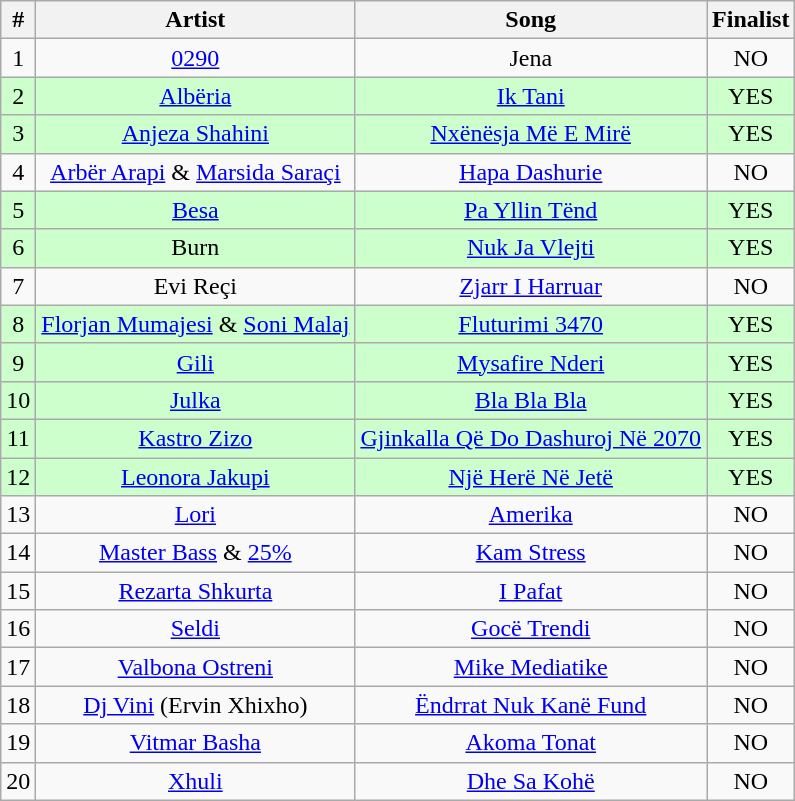<table class="wikitable sortable" style="text-align: center;">
<tr>
<th>#</th>
<th>Artist</th>
<th>Song</th>
<th>Finalist</th>
</tr>
<tr>
<td>1</td>
<td><a href='#'>0290</a></td>
<td>Jena</td>
<td>NO</td>
</tr>
<tr style="background-color: #ccffcc">
<td>2</td>
<td><a href='#'>Albëria</a></td>
<td><a href='#'>Ik Tani</a></td>
<td>YES</td>
</tr>
<tr style="background-color: #ccffcc">
<td>3</td>
<td><a href='#'>Anjeza Shahini</a></td>
<td><a href='#'>Nxënësja Më E Mirë</a></td>
<td>YES</td>
</tr>
<tr>
<td>4</td>
<td><a href='#'>Arbër Arapi</a> & <a href='#'>Marsida Saraçi</a></td>
<td><a href='#'>Hapa Dashurie</a></td>
<td>NO</td>
</tr>
<tr style="background-color: #ccffcc">
<td>5</td>
<td><a href='#'>Besa</a></td>
<td><a href='#'>Pa Yllin Tënd</a></td>
<td>YES</td>
</tr>
<tr style="background-color: #ccffcc">
<td>6</td>
<td>Burn</td>
<td><a href='#'>Nuk Ja Vlejti</a></td>
<td>YES</td>
</tr>
<tr>
<td>7</td>
<td>Evi Reçi</td>
<td><a href='#'>Zjarr I Harruar</a></td>
<td>NO</td>
</tr>
<tr style="background-color: #ccffcc">
<td>8</td>
<td><a href='#'>Florjan Mumajesi</a> & <a href='#'>Soni Malaj</a></td>
<td><a href='#'>Fluturimi 3470</a></td>
<td>YES</td>
</tr>
<tr style="background-color: #ccffcc">
<td>9</td>
<td><a href='#'>Gili</a></td>
<td><a href='#'>Mysafire Nderi</a></td>
<td>YES</td>
</tr>
<tr style="background-color: #ccffcc">
<td>10</td>
<td><a href='#'>Julka</a></td>
<td><a href='#'>Bla Bla Bla</a></td>
<td>YES</td>
</tr>
<tr style="background-color: #ccffcc">
<td>11</td>
<td><a href='#'>Kastro Zizo</a></td>
<td><a href='#'>Gjinkalla Që Do Dashuroj Në 2070</a></td>
<td>YES</td>
</tr>
<tr style="background-color: #ccffcc">
<td>12</td>
<td><a href='#'>Leonora Jakupi</a></td>
<td><a href='#'>Një Herë Në Jetë</a></td>
<td>YES</td>
</tr>
<tr>
<td>13</td>
<td><a href='#'>Lori</a></td>
<td><a href='#'>Amerika</a></td>
<td>NO</td>
</tr>
<tr>
<td>14</td>
<td><a href='#'>Master Bass</a> & <a href='#'>25%</a></td>
<td><a href='#'>Kam Stress</a></td>
<td>NO</td>
</tr>
<tr>
<td>15</td>
<td><a href='#'>Rezarta Shkurta</a></td>
<td><a href='#'>I Pafat</a></td>
<td>NO</td>
</tr>
<tr>
<td>16</td>
<td><a href='#'>Seldi</a></td>
<td><a href='#'>Gocë Trendi</a></td>
<td>NO</td>
</tr>
<tr>
<td>17</td>
<td><a href='#'>Valbona Ostreni</a></td>
<td><a href='#'>Mike Mediatike</a></td>
<td>NO</td>
</tr>
<tr>
<td>18</td>
<td><a href='#'>Dj Vini</a> (Ervin Xhixho)</td>
<td><a href='#'>Ëndrrat Nuk Kanë Fund</a></td>
<td>NO</td>
</tr>
<tr>
<td>19</td>
<td><a href='#'>Vitmar Basha</a></td>
<td><a href='#'>Akoma Tonat</a></td>
<td>NO</td>
</tr>
<tr>
<td>20</td>
<td><a href='#'>Xhuli</a></td>
<td><a href='#'>Dhe Sa Kohë</a></td>
<td>NO</td>
</tr>
</table>
